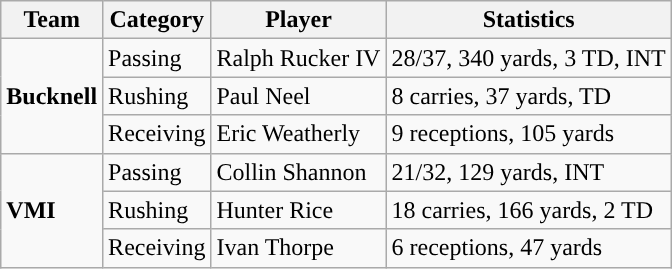<table class="wikitable" style="float: right;">
<tr>
<th>Team</th>
<th>Category</th>
<th>Player</th>
<th>Statistics</th>
</tr>
<tr>
<td rowspan=3><strong>Bucknell</strong></td>
<td>Passing</td>
<td>Ralph Rucker IV</td>
<td>28/37, 340 yards, 3 TD, INT</td>
</tr>
<tr>
<td>Rushing</td>
<td>Paul Neel</td>
<td>8 carries, 37 yards, TD</td>
</tr>
<tr>
<td>Receiving</td>
<td>Eric Weatherly</td>
<td>9 receptions, 105 yards</td>
</tr>
<tr>
<td rowspan=3><strong>VMI</strong></td>
<td>Passing</td>
<td>Collin Shannon</td>
<td>21/32, 129 yards, INT</td>
</tr>
<tr>
<td>Rushing</td>
<td>Hunter Rice</td>
<td>18 carries, 166 yards, 2 TD</td>
</tr>
<tr>
<td>Receiving</td>
<td>Ivan Thorpe</td>
<td>6 receptions, 47 yards</td>
</tr>
</table>
